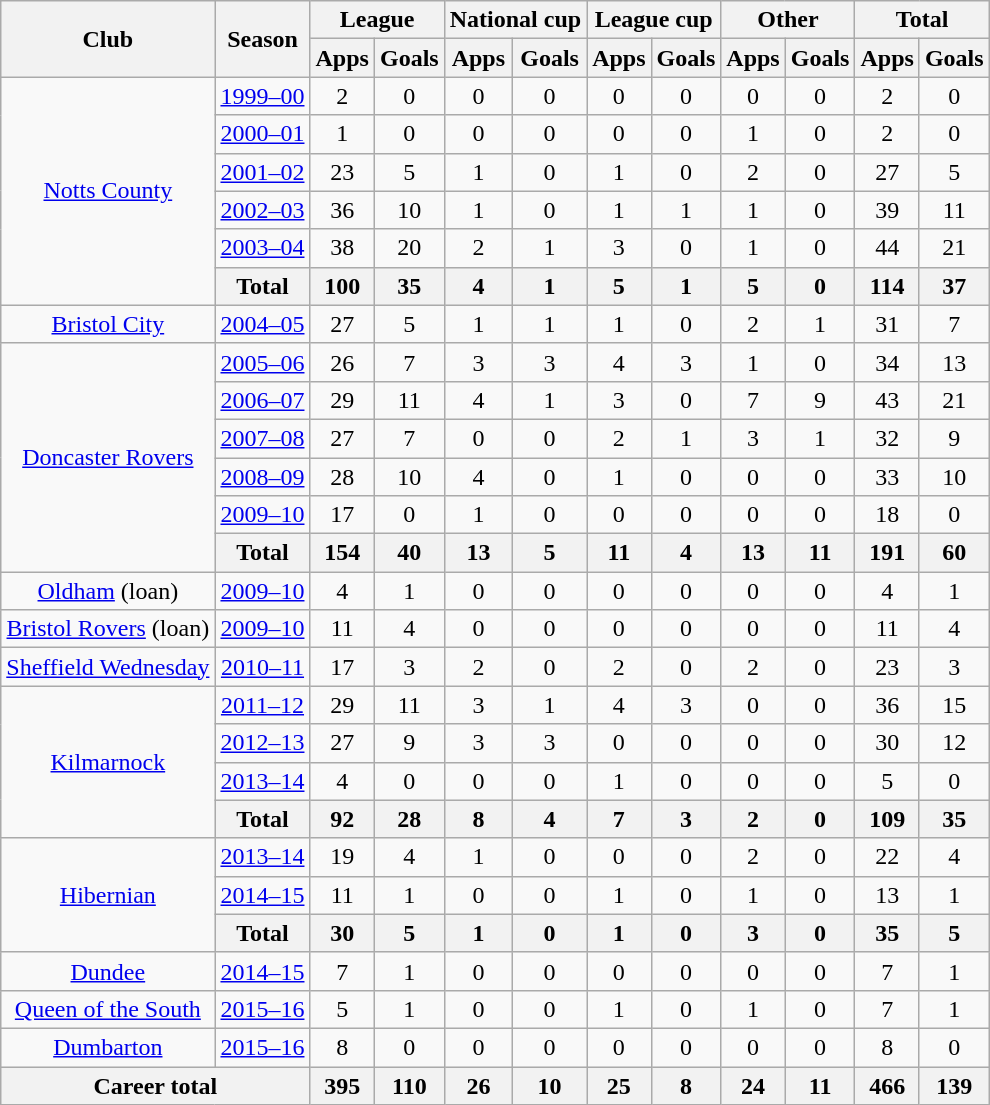<table class="wikitable" style="text-align:center">
<tr>
<th rowspan="2">Club</th>
<th rowspan="2">Season</th>
<th colspan="2">League</th>
<th colspan="2">National cup</th>
<th colspan="2">League cup</th>
<th colspan="2">Other</th>
<th colspan="2">Total</th>
</tr>
<tr>
<th>Apps</th>
<th>Goals</th>
<th>Apps</th>
<th>Goals</th>
<th>Apps</th>
<th>Goals</th>
<th>Apps</th>
<th>Goals</th>
<th>Apps</th>
<th>Goals</th>
</tr>
<tr>
<td rowspan="6"><a href='#'>Notts County</a></td>
<td><a href='#'>1999–00</a></td>
<td>2</td>
<td>0</td>
<td>0</td>
<td>0</td>
<td>0</td>
<td>0</td>
<td>0</td>
<td>0</td>
<td>2</td>
<td>0</td>
</tr>
<tr>
<td><a href='#'>2000–01</a></td>
<td>1</td>
<td>0</td>
<td>0</td>
<td>0</td>
<td>0</td>
<td>0</td>
<td>1</td>
<td>0</td>
<td>2</td>
<td>0</td>
</tr>
<tr>
<td><a href='#'>2001–02</a></td>
<td>23</td>
<td>5</td>
<td>1</td>
<td>0</td>
<td>1</td>
<td>0</td>
<td>2</td>
<td>0</td>
<td>27</td>
<td>5</td>
</tr>
<tr>
<td><a href='#'>2002–03</a></td>
<td>36</td>
<td>10</td>
<td>1</td>
<td>0</td>
<td>1</td>
<td>1</td>
<td>1</td>
<td>0</td>
<td>39</td>
<td>11</td>
</tr>
<tr>
<td><a href='#'>2003–04</a></td>
<td>38</td>
<td>20</td>
<td>2</td>
<td>1</td>
<td>3</td>
<td>0</td>
<td>1</td>
<td>0</td>
<td>44</td>
<td>21</td>
</tr>
<tr>
<th>Total</th>
<th>100</th>
<th>35</th>
<th>4</th>
<th>1</th>
<th>5</th>
<th>1</th>
<th>5</th>
<th>0</th>
<th>114</th>
<th>37</th>
</tr>
<tr>
<td><a href='#'>Bristol City</a></td>
<td><a href='#'>2004–05</a></td>
<td>27</td>
<td>5</td>
<td>1</td>
<td>1</td>
<td>1</td>
<td>0</td>
<td>2</td>
<td>1</td>
<td>31</td>
<td>7</td>
</tr>
<tr>
<td rowspan="6"><a href='#'>Doncaster Rovers</a></td>
<td><a href='#'>2005–06</a></td>
<td>26</td>
<td>7</td>
<td>3</td>
<td>3</td>
<td>4</td>
<td>3</td>
<td>1</td>
<td>0</td>
<td>34</td>
<td>13</td>
</tr>
<tr>
<td><a href='#'>2006–07</a></td>
<td>29</td>
<td>11</td>
<td>4</td>
<td>1</td>
<td>3</td>
<td>0</td>
<td>7</td>
<td>9</td>
<td>43</td>
<td>21</td>
</tr>
<tr>
<td><a href='#'>2007–08</a></td>
<td>27</td>
<td>7</td>
<td>0</td>
<td>0</td>
<td>2</td>
<td>1</td>
<td>3</td>
<td>1</td>
<td>32</td>
<td>9</td>
</tr>
<tr>
<td><a href='#'>2008–09</a></td>
<td>28</td>
<td>10</td>
<td>4</td>
<td>0</td>
<td>1</td>
<td>0</td>
<td>0</td>
<td>0</td>
<td>33</td>
<td>10</td>
</tr>
<tr>
<td><a href='#'>2009–10</a></td>
<td>17</td>
<td>0</td>
<td>1</td>
<td>0</td>
<td>0</td>
<td>0</td>
<td>0</td>
<td>0</td>
<td>18</td>
<td>0</td>
</tr>
<tr>
<th>Total</th>
<th>154</th>
<th>40</th>
<th>13</th>
<th>5</th>
<th>11</th>
<th>4</th>
<th>13</th>
<th>11</th>
<th>191</th>
<th>60</th>
</tr>
<tr>
<td><a href='#'>Oldham</a> (loan)</td>
<td><a href='#'>2009–10</a></td>
<td>4</td>
<td>1</td>
<td>0</td>
<td>0</td>
<td>0</td>
<td>0</td>
<td>0</td>
<td>0</td>
<td>4</td>
<td>1</td>
</tr>
<tr>
<td><a href='#'>Bristol Rovers</a> (loan)</td>
<td><a href='#'>2009–10</a></td>
<td>11</td>
<td>4</td>
<td>0</td>
<td>0</td>
<td>0</td>
<td>0</td>
<td>0</td>
<td>0</td>
<td>11</td>
<td>4</td>
</tr>
<tr>
<td><a href='#'>Sheffield Wednesday</a></td>
<td><a href='#'>2010–11</a></td>
<td>17</td>
<td>3</td>
<td>2</td>
<td>0</td>
<td>2</td>
<td>0</td>
<td>2</td>
<td>0</td>
<td>23</td>
<td>3</td>
</tr>
<tr>
<td rowspan="4"><a href='#'>Kilmarnock</a></td>
<td><a href='#'>2011–12</a></td>
<td>29</td>
<td>11</td>
<td>3</td>
<td>1</td>
<td>4</td>
<td>3</td>
<td>0</td>
<td>0</td>
<td>36</td>
<td>15</td>
</tr>
<tr>
<td><a href='#'>2012–13</a></td>
<td>27</td>
<td>9</td>
<td>3</td>
<td>3</td>
<td>0</td>
<td>0</td>
<td>0</td>
<td>0</td>
<td>30</td>
<td>12</td>
</tr>
<tr>
<td><a href='#'>2013–14</a></td>
<td>4</td>
<td>0</td>
<td>0</td>
<td>0</td>
<td>1</td>
<td>0</td>
<td>0</td>
<td>0</td>
<td>5</td>
<td>0</td>
</tr>
<tr>
<th>Total</th>
<th>92</th>
<th>28</th>
<th>8</th>
<th>4</th>
<th>7</th>
<th>3</th>
<th>2</th>
<th>0</th>
<th>109</th>
<th>35</th>
</tr>
<tr>
<td rowspan="3"><a href='#'>Hibernian</a></td>
<td><a href='#'>2013–14</a></td>
<td>19</td>
<td>4</td>
<td>1</td>
<td>0</td>
<td>0</td>
<td>0</td>
<td>2</td>
<td>0</td>
<td>22</td>
<td>4</td>
</tr>
<tr>
<td><a href='#'>2014–15</a></td>
<td>11</td>
<td>1</td>
<td>0</td>
<td>0</td>
<td>1</td>
<td>0</td>
<td>1</td>
<td>0</td>
<td>13</td>
<td>1</td>
</tr>
<tr>
<th>Total</th>
<th>30</th>
<th>5</th>
<th>1</th>
<th>0</th>
<th>1</th>
<th>0</th>
<th>3</th>
<th>0</th>
<th>35</th>
<th>5</th>
</tr>
<tr>
<td><a href='#'>Dundee</a></td>
<td><a href='#'>2014–15</a></td>
<td>7</td>
<td>1</td>
<td>0</td>
<td>0</td>
<td>0</td>
<td>0</td>
<td>0</td>
<td>0</td>
<td>7</td>
<td>1</td>
</tr>
<tr>
<td><a href='#'>Queen of the South</a></td>
<td><a href='#'>2015–16</a></td>
<td>5</td>
<td>1</td>
<td>0</td>
<td>0</td>
<td>1</td>
<td>0</td>
<td>1</td>
<td>0</td>
<td>7</td>
<td>1</td>
</tr>
<tr>
<td><a href='#'>Dumbarton</a></td>
<td><a href='#'>2015–16</a></td>
<td>8</td>
<td>0</td>
<td>0</td>
<td>0</td>
<td>0</td>
<td>0</td>
<td>0</td>
<td>0</td>
<td>8</td>
<td>0</td>
</tr>
<tr>
<th colspan="2">Career total</th>
<th>395</th>
<th>110</th>
<th>26</th>
<th>10</th>
<th>25</th>
<th>8</th>
<th>24</th>
<th>11</th>
<th>466</th>
<th>139</th>
</tr>
</table>
